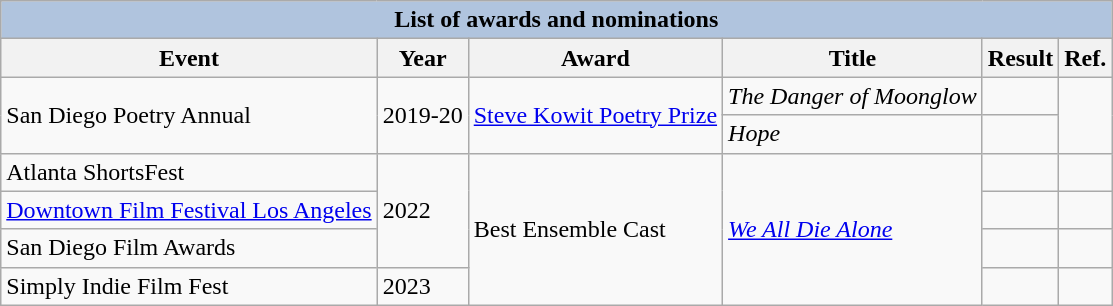<table class="wikitable">
<tr>
<th colspan="6" style="background:#B0C4DE;">List of awards and nominations</th>
</tr>
<tr>
<th>Event</th>
<th>Year</th>
<th>Award</th>
<th>Title</th>
<th>Result</th>
<th>Ref.</th>
</tr>
<tr>
<td rowspan="2">San Diego Poetry Annual</td>
<td rowspan="2">2019-20</td>
<td rowspan="2"><a href='#'>Steve Kowit Poetry Prize</a></td>
<td><em>The Danger of Moonglow</em></td>
<td></td>
<td rowspan="2"></td>
</tr>
<tr>
<td><em>Hope</em></td>
<td></td>
</tr>
<tr>
<td>Atlanta ShortsFest</td>
<td rowspan="3">2022</td>
<td rowspan="4">Best Ensemble Cast</td>
<td rowspan="4"><em><a href='#'>We All Die Alone</a></em></td>
<td></td>
<td></td>
</tr>
<tr>
<td><a href='#'>Downtown Film Festival Los Angeles</a></td>
<td></td>
<td></td>
</tr>
<tr>
<td>San Diego Film Awards</td>
<td></td>
<td></td>
</tr>
<tr>
<td>Simply Indie Film Fest</td>
<td>2023</td>
<td></td>
<td></td>
</tr>
</table>
